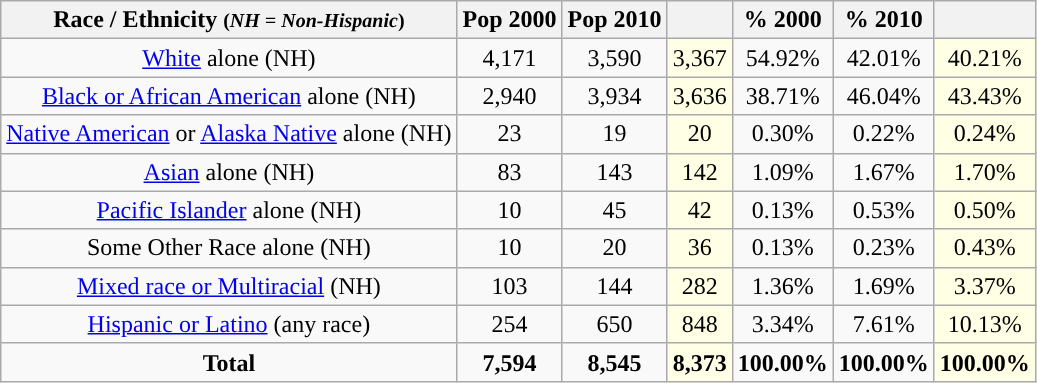<table class="wikitable"style="text-align:center;">
<tr>
<th>Race / Ethnicity <small>(<em>NH = Non-Hispanic</em>)</small></th>
<th>Pop 2000</th>
<th>Pop 2010</th>
<th></th>
<th>% 2000</th>
<th>% 2010</th>
<th></th>
</tr>
<tr>
<td><a href='#'>White</a> alone (NH)</td>
<td>4,171</td>
<td>3,590</td>
<td style='background: #ffffe6;'>3,367</td>
<td>54.92%</td>
<td>42.01%</td>
<td style='background: #ffffe6;'>40.21%</td>
</tr>
<tr>
<td><a href='#'>Black or African American</a> alone (NH)</td>
<td>2,940</td>
<td>3,934</td>
<td style='background: #ffffe6;'>3,636</td>
<td>38.71%</td>
<td>46.04%</td>
<td style='background: #ffffe6;'>43.43%</td>
</tr>
<tr>
<td><a href='#'>Native American</a> or <a href='#'>Alaska Native</a> alone (NH)</td>
<td>23</td>
<td>19</td>
<td style='background: #ffffe6;'>20</td>
<td>0.30%</td>
<td>0.22%</td>
<td style='background: #ffffe6;'>0.24%</td>
</tr>
<tr>
<td><a href='#'>Asian</a> alone (NH)</td>
<td>83</td>
<td>143</td>
<td style='background: #ffffe6;'>142</td>
<td>1.09%</td>
<td>1.67%</td>
<td style='background: #ffffe6;'>1.70%</td>
</tr>
<tr>
<td><a href='#'>Pacific Islander</a> alone (NH)</td>
<td>10</td>
<td>45</td>
<td style='background: #ffffe6;'>42</td>
<td>0.13%</td>
<td>0.53%</td>
<td style='background: #ffffe6;'>0.50%</td>
</tr>
<tr>
<td>Some Other Race alone (NH)</td>
<td>10</td>
<td>20</td>
<td style='background: #ffffe6;'>36</td>
<td>0.13%</td>
<td>0.23%</td>
<td style='background: #ffffe6;'>0.43%</td>
</tr>
<tr>
<td><a href='#'>Mixed race or Multiracial</a> (NH)</td>
<td>103</td>
<td>144</td>
<td style='background: #ffffe6;'>282</td>
<td>1.36%</td>
<td>1.69%</td>
<td style='background: #ffffe6;'>3.37%</td>
</tr>
<tr>
<td><a href='#'>Hispanic or Latino</a> (any race)</td>
<td>254</td>
<td>650</td>
<td style='background: #ffffe6;'>848</td>
<td>3.34%</td>
<td>7.61%</td>
<td style='background: #ffffe6;'>10.13%</td>
</tr>
<tr>
<td><strong>Total</strong></td>
<td><strong>7,594</strong></td>
<td><strong>8,545</strong></td>
<td style='background: #ffffe6;'><strong>8,373</strong></td>
<td><strong>100.00%</strong></td>
<td><strong>100.00%</strong></td>
<td style='background: #ffffe6;'><strong>100.00%</strong></td>
</tr>
</table>
